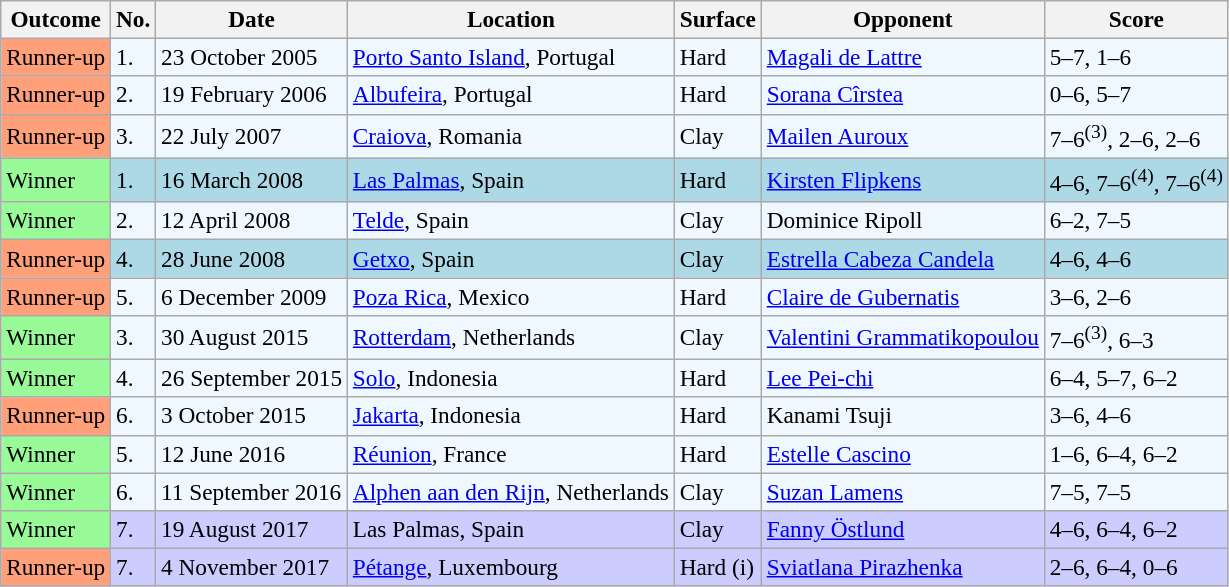<table class="sortable wikitable" style=font-size:97%>
<tr>
<th>Outcome</th>
<th>No.</th>
<th>Date</th>
<th>Location</th>
<th>Surface</th>
<th>Opponent</th>
<th class="unsortable">Score</th>
</tr>
<tr style="background:#f0f8ff;">
<td bgcolor="FFA07A">Runner-up</td>
<td>1.</td>
<td>23 October 2005</td>
<td><a href='#'>Porto Santo Island</a>, Portugal</td>
<td>Hard</td>
<td> <a href='#'>Magali de Lattre</a></td>
<td>5–7, 1–6</td>
</tr>
<tr style="background:#f0f8ff;">
<td bgcolor="FFA07A">Runner-up</td>
<td>2.</td>
<td>19 February 2006</td>
<td><a href='#'>Albufeira</a>, Portugal</td>
<td>Hard</td>
<td> <a href='#'>Sorana Cîrstea</a></td>
<td>0–6, 5–7</td>
</tr>
<tr style="background:#f0f8ff;">
<td bgcolor="FFA07A">Runner-up</td>
<td>3.</td>
<td>22 July 2007</td>
<td><a href='#'>Craiova</a>, Romania</td>
<td>Clay</td>
<td> <a href='#'>Mailen Auroux</a></td>
<td>7–6<sup>(3)</sup>, 2–6, 2–6</td>
</tr>
<tr style="background:lightblue;">
<td style="background:#98fb98;">Winner</td>
<td>1.</td>
<td>16 March 2008</td>
<td><a href='#'>Las Palmas</a>, Spain</td>
<td>Hard</td>
<td> <a href='#'>Kirsten Flipkens</a></td>
<td>4–6, 7–6<sup>(4)</sup>, 7–6<sup>(4)</sup></td>
</tr>
<tr style="background:#f0f8ff;">
<td style="background:#98fb98;">Winner</td>
<td>2.</td>
<td>12 April 2008</td>
<td><a href='#'>Telde</a>, Spain</td>
<td>Clay</td>
<td> Dominice Ripoll</td>
<td>6–2, 7–5</td>
</tr>
<tr style="background:lightblue;">
<td bgcolor="FFA07A">Runner-up</td>
<td>4.</td>
<td>28 June 2008</td>
<td><a href='#'>Getxo</a>, Spain</td>
<td>Clay</td>
<td> <a href='#'>Estrella Cabeza Candela</a></td>
<td>4–6, 4–6</td>
</tr>
<tr style="background:#f0f8ff;">
<td bgcolor="FFA07A">Runner-up</td>
<td>5.</td>
<td>6 December 2009</td>
<td><a href='#'>Poza Rica</a>, Mexico</td>
<td>Hard</td>
<td> <a href='#'>Claire de Gubernatis</a></td>
<td>3–6, 2–6</td>
</tr>
<tr style="background:#f0f8ff;">
<td style="background:#98fb98;">Winner</td>
<td>3.</td>
<td>30 August 2015</td>
<td><a href='#'>Rotterdam</a>, Netherlands</td>
<td>Clay</td>
<td> <a href='#'>Valentini Grammatikopoulou</a></td>
<td>7–6<sup>(3)</sup>, 6–3</td>
</tr>
<tr style="background:#f0f8ff;">
<td style="background:#98fb98;">Winner</td>
<td>4.</td>
<td>26 September 2015</td>
<td><a href='#'>Solo</a>, Indonesia</td>
<td>Hard</td>
<td> <a href='#'>Lee Pei-chi</a></td>
<td>6–4, 5–7, 6–2</td>
</tr>
<tr style="background:#f0f8ff;">
<td bgcolor="FFA07A">Runner-up</td>
<td>6.</td>
<td>3 October 2015</td>
<td><a href='#'>Jakarta</a>, Indonesia</td>
<td>Hard</td>
<td> Kanami Tsuji</td>
<td>3–6, 4–6</td>
</tr>
<tr style="background:#f0f8ff;">
<td style="background:#98fb98;">Winner</td>
<td>5.</td>
<td>12 June 2016</td>
<td><a href='#'>Réunion</a>, France</td>
<td>Hard</td>
<td> <a href='#'>Estelle Cascino</a></td>
<td>1–6, 6–4, 6–2</td>
</tr>
<tr style="background:#f0f8ff;">
<td style="background:#98fb98;">Winner</td>
<td>6.</td>
<td>11 September 2016</td>
<td><a href='#'>Alphen aan den Rijn</a>, Netherlands</td>
<td>Clay</td>
<td> <a href='#'>Suzan Lamens</a></td>
<td>7–5, 7–5</td>
</tr>
<tr style="background:#ccccff;">
<td style="background:#98fb98;">Winner</td>
<td>7.</td>
<td>19 August 2017</td>
<td>Las Palmas, Spain</td>
<td>Clay</td>
<td> <a href='#'>Fanny Östlund</a></td>
<td>4–6, 6–4, 6–2</td>
</tr>
<tr style="background:#ccccff;">
<td bgcolor="FFA07A">Runner-up</td>
<td>7.</td>
<td>4 November 2017</td>
<td><a href='#'>Pétange</a>, Luxembourg</td>
<td>Hard (i)</td>
<td> <a href='#'>Sviatlana Pirazhenka</a></td>
<td>2–6, 6–4, 0–6</td>
</tr>
</table>
